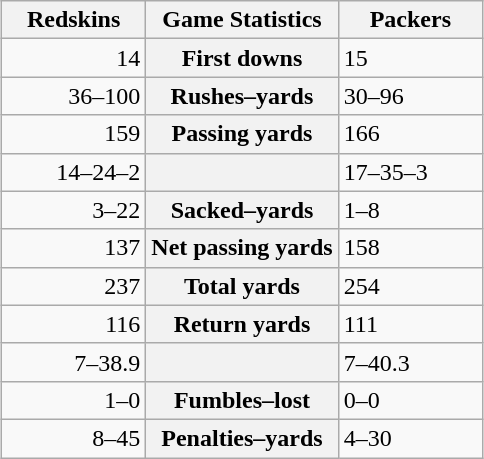<table class="wikitable" style="margin: 1em auto 1em auto">
<tr>
<th style="width:30%;">Redskins</th>
<th style="width:40%;">Game Statistics</th>
<th style="width:30%;">Packers</th>
</tr>
<tr>
<td style="text-align:right;">14</td>
<th>First downs</th>
<td>15</td>
</tr>
<tr>
<td style="text-align:right;">36–100</td>
<th>Rushes–yards</th>
<td>30–96</td>
</tr>
<tr>
<td style="text-align:right;">159</td>
<th>Passing yards</th>
<td>166</td>
</tr>
<tr>
<td style="text-align:right;">14–24–2</td>
<th></th>
<td>17–35–3</td>
</tr>
<tr>
<td style="text-align:right;">3–22</td>
<th>Sacked–yards</th>
<td>1–8</td>
</tr>
<tr>
<td style="text-align:right;">137</td>
<th>Net passing yards</th>
<td>158</td>
</tr>
<tr>
<td style="text-align:right;">237</td>
<th>Total yards</th>
<td>254</td>
</tr>
<tr>
<td style="text-align:right;">116</td>
<th>Return yards</th>
<td>111</td>
</tr>
<tr>
<td style="text-align:right;">7–38.9</td>
<th></th>
<td>7–40.3</td>
</tr>
<tr>
<td style="text-align:right;">1–0</td>
<th>Fumbles–lost</th>
<td>0–0</td>
</tr>
<tr>
<td style="text-align:right;">8–45</td>
<th>Penalties–yards</th>
<td>4–30</td>
</tr>
</table>
